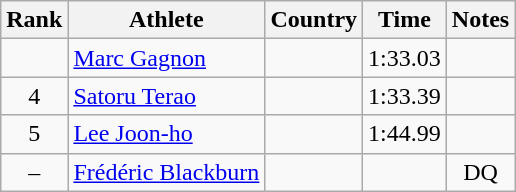<table class="wikitable" style="text-align:center">
<tr>
<th>Rank</th>
<th>Athlete</th>
<th>Country</th>
<th>Time</th>
<th>Notes</th>
</tr>
<tr>
<td></td>
<td align=left><a href='#'>Marc Gagnon</a></td>
<td align=left></td>
<td>1:33.03</td>
<td></td>
</tr>
<tr>
<td>4</td>
<td align=left><a href='#'>Satoru Terao</a></td>
<td align=left></td>
<td>1:33.39</td>
<td></td>
</tr>
<tr>
<td>5</td>
<td align=left><a href='#'>Lee Joon-ho</a></td>
<td align=left></td>
<td>1:44.99</td>
<td></td>
</tr>
<tr>
<td>–</td>
<td align=left><a href='#'>Frédéric Blackburn</a></td>
<td align=left></td>
<td></td>
<td>DQ</td>
</tr>
</table>
